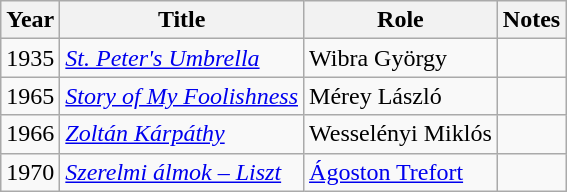<table class="wikitable sortable">
<tr>
<th>Year</th>
<th>Title</th>
<th>Role</th>
<th class="unsortable">Notes</th>
</tr>
<tr>
<td>1935</td>
<td><em><a href='#'>St. Peter's Umbrella</a></em></td>
<td>Wibra György</td>
<td></td>
</tr>
<tr>
<td>1965</td>
<td><em><a href='#'>Story of My Foolishness</a></em></td>
<td>Mérey László</td>
<td></td>
</tr>
<tr>
<td>1966</td>
<td><em><a href='#'>Zoltán Kárpáthy</a></em></td>
<td>Wesselényi Miklós</td>
<td></td>
</tr>
<tr>
<td>1970</td>
<td><em><a href='#'>Szerelmi álmok – Liszt</a></em></td>
<td><a href='#'>Ágoston Trefort</a></td>
<td></td>
</tr>
</table>
